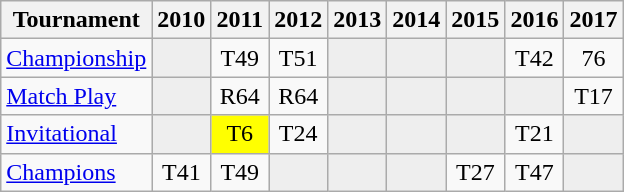<table class="wikitable" style="text-align:center;">
<tr>
<th>Tournament</th>
<th>2010</th>
<th>2011</th>
<th>2012</th>
<th>2013</th>
<th>2014</th>
<th>2015</th>
<th>2016</th>
<th>2017</th>
</tr>
<tr>
<td align="left"><a href='#'>Championship</a></td>
<td style="background:#eeeeee;"></td>
<td>T49</td>
<td>T51</td>
<td style="background:#eeeeee;"></td>
<td style="background:#eeeeee;"></td>
<td style="background:#eeeeee;"></td>
<td>T42</td>
<td>76</td>
</tr>
<tr>
<td align="left"><a href='#'>Match Play</a></td>
<td style="background:#eeeeee;"></td>
<td>R64</td>
<td>R64</td>
<td style="background:#eeeeee;"></td>
<td style="background:#eeeeee;"></td>
<td style="background:#eeeeee;"></td>
<td style="background:#eeeeee;"></td>
<td>T17</td>
</tr>
<tr>
<td align="left"><a href='#'>Invitational</a></td>
<td style="background:#eeeeee;"></td>
<td style="background:yellow;">T6</td>
<td>T24</td>
<td style="background:#eeeeee;"></td>
<td style="background:#eeeeee;"></td>
<td style="background:#eeeeee;"></td>
<td>T21</td>
<td style="background:#eeeeee;"></td>
</tr>
<tr>
<td align="left"><a href='#'>Champions</a></td>
<td>T41</td>
<td>T49</td>
<td style="background:#eeeeee;"></td>
<td style="background:#eeeeee;"></td>
<td style="background:#eeeeee;"></td>
<td>T27</td>
<td>T47</td>
<td style="background:#eeeeee;"></td>
</tr>
</table>
